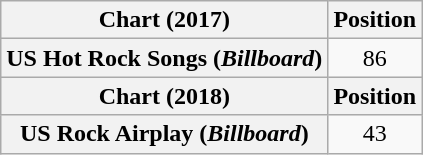<table class="wikitable plainrowheaders" style="text-align:center">
<tr>
<th>Chart (2017)</th>
<th>Position</th>
</tr>
<tr>
<th scope="row">US Hot Rock Songs (<em>Billboard</em>)</th>
<td>86</td>
</tr>
<tr>
<th>Chart (2018)</th>
<th>Position</th>
</tr>
<tr>
<th scope="row">US Rock Airplay (<em>Billboard</em>)</th>
<td>43</td>
</tr>
</table>
